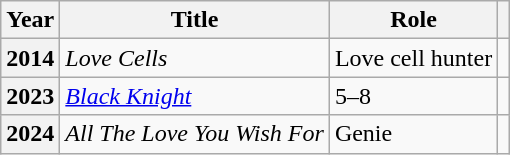<table class="wikitable plainrowheaders sortable">
<tr>
<th>Year</th>
<th>Title</th>
<th>Role</th>
<th scope="col" class="unsortable"></th>
</tr>
<tr>
<th scope="row">2014</th>
<td><em>Love Cells</em></td>
<td>Love cell hunter</td>
<td style="text-align:center"></td>
</tr>
<tr>
<th scope="row">2023</th>
<td><em><a href='#'>Black Knight</a></em></td>
<td>5–8</td>
<td style="text-align:center"></td>
</tr>
<tr>
<th scope="row">2024</th>
<td><em>All The Love You Wish For</em></td>
<td>Genie</td>
<td style="text-align:center"></td>
</tr>
</table>
